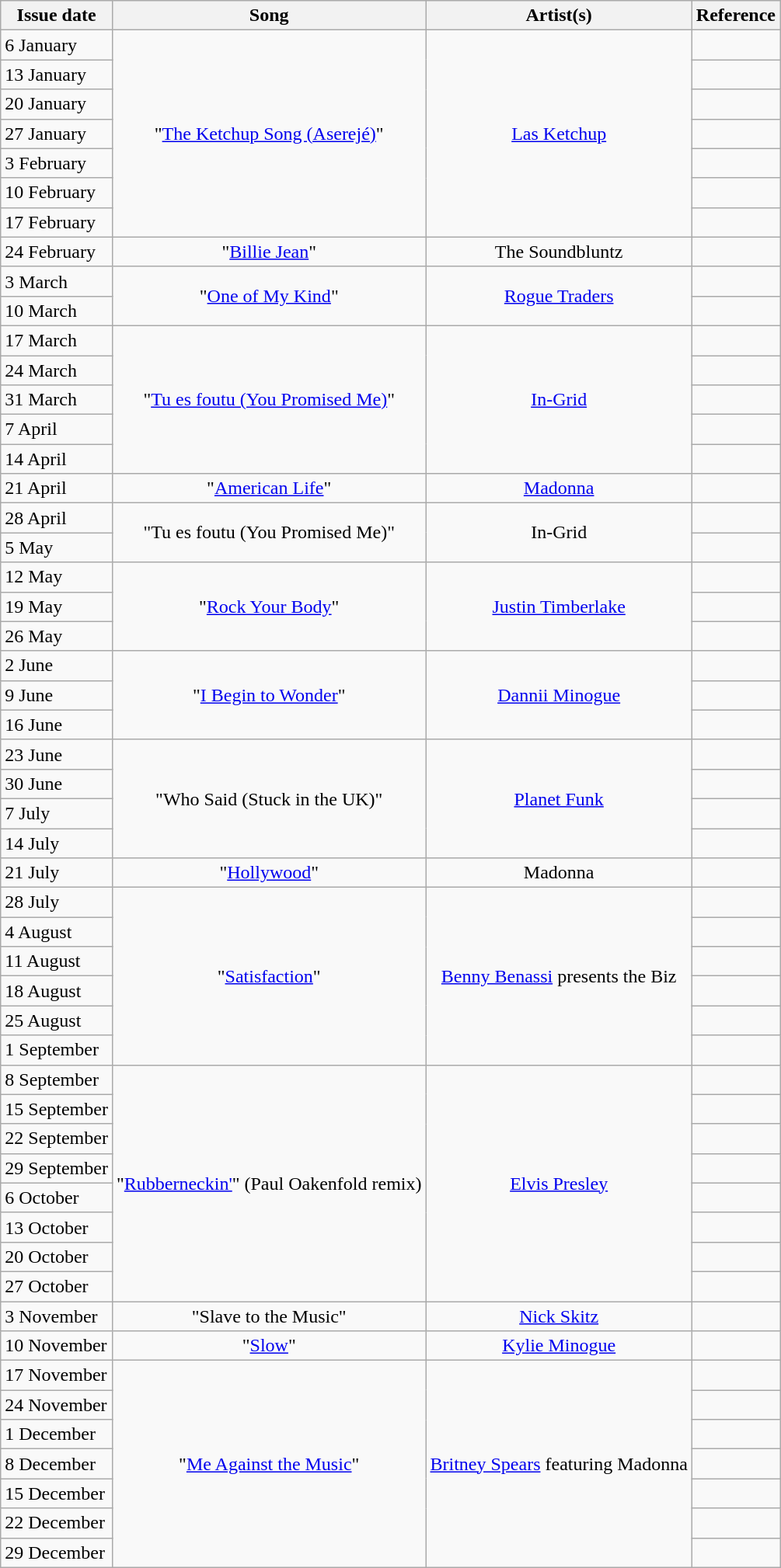<table class="wikitable">
<tr>
<th>Issue date</th>
<th>Song</th>
<th>Artist(s)</th>
<th>Reference</th>
</tr>
<tr>
<td align="left">6 January</td>
<td align="center" rowspan="7">"<a href='#'>The Ketchup Song (Aserejé)</a>"</td>
<td align="center" rowspan="7"><a href='#'>Las Ketchup</a></td>
<td align="center"></td>
</tr>
<tr>
<td align="left">13 January</td>
<td align="center"></td>
</tr>
<tr>
<td align="left">20 January</td>
<td align="center"></td>
</tr>
<tr>
<td align="left">27 January</td>
<td align="center"></td>
</tr>
<tr>
<td align="left">3 February</td>
<td align="center"></td>
</tr>
<tr>
<td align="left">10 February</td>
<td align="center"></td>
</tr>
<tr>
<td align="left">17 February</td>
<td align="center"></td>
</tr>
<tr>
<td align="left">24 February</td>
<td align="center">"<a href='#'>Billie Jean</a>"</td>
<td align="center">The Soundbluntz</td>
<td align="center"></td>
</tr>
<tr>
<td align="left">3 March</td>
<td align="center" rowspan="2">"<a href='#'>One of My Kind</a>"</td>
<td align="center" rowspan="2"><a href='#'>Rogue Traders</a></td>
<td align="center"></td>
</tr>
<tr>
<td align="left">10 March</td>
<td align="center"></td>
</tr>
<tr>
<td align="left">17 March</td>
<td align="center" rowspan="5">"<a href='#'>Tu es foutu (You Promised Me)</a>"</td>
<td align="center" rowspan="5"><a href='#'>In-Grid</a></td>
<td align="center"></td>
</tr>
<tr>
<td align="left">24 March</td>
<td align="center"></td>
</tr>
<tr>
<td align="left">31 March</td>
<td align="center"></td>
</tr>
<tr>
<td align="left">7 April</td>
<td align="center"></td>
</tr>
<tr>
<td align="left">14 April</td>
<td align="center"></td>
</tr>
<tr>
<td align="left">21 April</td>
<td align="center">"<a href='#'>American Life</a>"</td>
<td align="center"><a href='#'>Madonna</a></td>
<td align="center"></td>
</tr>
<tr>
<td align="left">28 April</td>
<td align="center" rowspan="2">"Tu es foutu (You Promised Me)"</td>
<td align="center" rowspan="2">In-Grid</td>
<td align="center"></td>
</tr>
<tr>
<td align="left">5 May</td>
<td align="center"></td>
</tr>
<tr>
<td align="left">12 May</td>
<td align="center" rowspan="3">"<a href='#'>Rock Your Body</a>"</td>
<td align="center" rowspan="3"><a href='#'>Justin Timberlake</a></td>
<td align="center"></td>
</tr>
<tr>
<td align="left">19 May</td>
<td align="center"></td>
</tr>
<tr>
<td align="left">26 May</td>
<td align="center"></td>
</tr>
<tr>
<td align="left">2 June</td>
<td align="center" rowspan="3">"<a href='#'>I Begin to Wonder</a>"</td>
<td align="center" rowspan="3"><a href='#'>Dannii Minogue</a></td>
<td align="center"></td>
</tr>
<tr>
<td align="left">9 June</td>
<td align="center"></td>
</tr>
<tr>
<td align="left">16 June</td>
<td align="center"></td>
</tr>
<tr>
<td align="left">23 June</td>
<td align="center" rowspan="4">"Who Said (Stuck in the UK)"</td>
<td align="center" rowspan="4"><a href='#'>Planet Funk</a></td>
<td align="center"></td>
</tr>
<tr>
<td align="left">30 June</td>
<td align="center"></td>
</tr>
<tr>
<td align="left">7 July</td>
<td align="center"></td>
</tr>
<tr>
<td align="left">14 July</td>
<td align="center"></td>
</tr>
<tr>
<td align="left">21 July</td>
<td align="center">"<a href='#'>Hollywood</a>"</td>
<td align="center">Madonna</td>
<td align="center"></td>
</tr>
<tr>
<td align="left">28 July</td>
<td align="center" rowspan="6">"<a href='#'>Satisfaction</a>"</td>
<td align="center" rowspan="6"><a href='#'>Benny Benassi</a> presents the Biz</td>
<td align="center"></td>
</tr>
<tr>
<td align="left">4 August</td>
<td align="center"></td>
</tr>
<tr>
<td align="left">11 August</td>
<td align="center"></td>
</tr>
<tr>
<td align="left">18 August</td>
<td align="center"></td>
</tr>
<tr>
<td align="left">25 August</td>
<td align="center"></td>
</tr>
<tr>
<td align="left">1 September</td>
<td align="center"></td>
</tr>
<tr>
<td align="left">8 September</td>
<td align="center" rowspan="8">"<a href='#'>Rubberneckin'</a>" (Paul Oakenfold remix)</td>
<td align="center" rowspan="8"><a href='#'>Elvis Presley</a></td>
<td align="center"></td>
</tr>
<tr>
<td align="left">15 September</td>
<td align="center"></td>
</tr>
<tr>
<td align="left">22 September</td>
<td align="center"></td>
</tr>
<tr>
<td align="left">29 September</td>
<td align="center"></td>
</tr>
<tr>
<td align="left">6 October</td>
<td align="center"></td>
</tr>
<tr>
<td align="left">13 October</td>
<td align="center"></td>
</tr>
<tr>
<td align="left">20 October</td>
<td align="center"></td>
</tr>
<tr>
<td align="left">27 October</td>
<td align="center"></td>
</tr>
<tr>
<td align="left">3 November</td>
<td align="center">"Slave to the Music"</td>
<td align="center"><a href='#'>Nick Skitz</a></td>
<td align="center"></td>
</tr>
<tr>
<td align="left">10 November</td>
<td align="center">"<a href='#'>Slow</a>"</td>
<td align="center"><a href='#'>Kylie Minogue</a></td>
<td align="center"></td>
</tr>
<tr>
<td align="left">17 November</td>
<td align="center" rowspan="7">"<a href='#'>Me Against the Music</a>"</td>
<td align="center" rowspan="7"><a href='#'>Britney Spears</a> featuring Madonna</td>
<td align="center"></td>
</tr>
<tr>
<td align="left">24 November</td>
<td align="center"></td>
</tr>
<tr>
<td align="left">1 December</td>
<td align="center"></td>
</tr>
<tr>
<td align="left">8 December</td>
<td align="center"></td>
</tr>
<tr>
<td align="left">15 December</td>
<td align="center"></td>
</tr>
<tr>
<td align="left">22 December</td>
<td align="center"></td>
</tr>
<tr>
<td align="left">29 December</td>
<td align="center"></td>
</tr>
</table>
